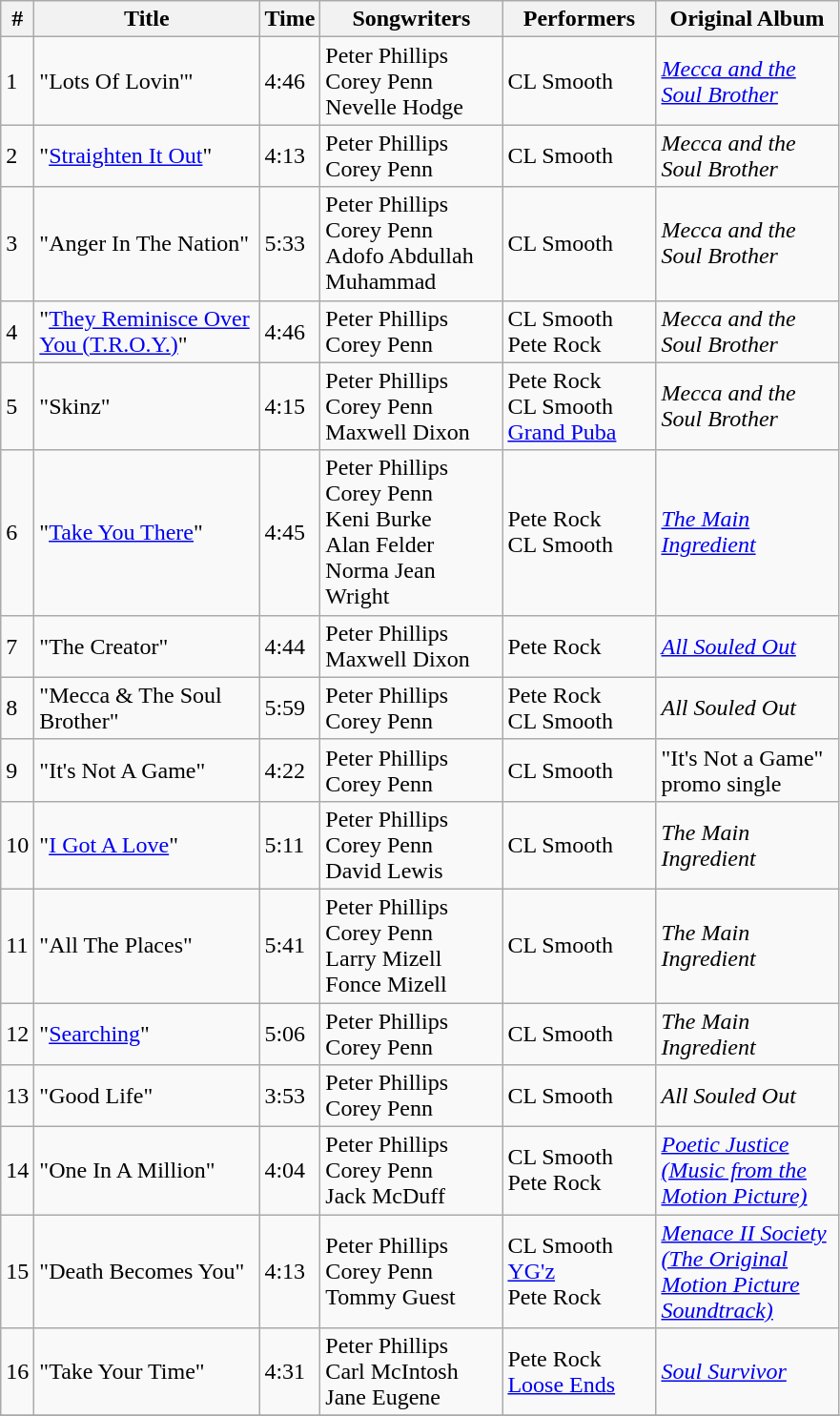<table class="wikitable">
<tr>
<th align="center" width="15">#</th>
<th align="center" width="150">Title</th>
<th align="center" width="15">Time</th>
<th align="center" width="120">Songwriters</th>
<th align="center" width="100">Performers</th>
<th align="center" width="120">Original Album</th>
</tr>
<tr>
<td>1</td>
<td>"Lots Of Lovin'"</td>
<td>4:46</td>
<td>Peter Phillips<br>Corey Penn<br>Nevelle Hodge</td>
<td>CL Smooth</td>
<td><em><a href='#'>Mecca and the Soul Brother</a></em></td>
</tr>
<tr>
<td>2</td>
<td>"<a href='#'>Straighten It Out</a>"</td>
<td>4:13</td>
<td>Peter Phillips<br>Corey Penn</td>
<td>CL Smooth</td>
<td><em>Mecca and the Soul Brother</em></td>
</tr>
<tr>
<td>3</td>
<td>"Anger In The Nation"</td>
<td>5:33</td>
<td>Peter Phillips<br>Corey Penn<br>Adofo Abdullah Muhammad</td>
<td>CL Smooth</td>
<td><em>Mecca and the Soul Brother</em></td>
</tr>
<tr>
<td>4</td>
<td>"<a href='#'>They Reminisce Over You (T.R.O.Y.)</a>"</td>
<td>4:46</td>
<td>Peter Phillips<br>Corey Penn</td>
<td>CL Smooth<br>Pete Rock</td>
<td><em>Mecca and the Soul Brother</em></td>
</tr>
<tr>
<td>5</td>
<td>"Skinz"</td>
<td>4:15</td>
<td>Peter Phillips<br>Corey Penn<br>Maxwell Dixon</td>
<td>Pete Rock<br>CL Smooth<br><a href='#'>Grand Puba</a></td>
<td><em>Mecca and the Soul Brother</em></td>
</tr>
<tr>
<td>6</td>
<td>"<a href='#'>Take You There</a>"</td>
<td>4:45</td>
<td>Peter Phillips<br>Corey Penn<br>Keni Burke<br>Alan Felder<br>Norma Jean Wright</td>
<td>Pete Rock<br>CL Smooth</td>
<td><em><a href='#'>The Main Ingredient</a></em></td>
</tr>
<tr>
<td>7</td>
<td>"The Creator"</td>
<td>4:44</td>
<td>Peter Phillips<br>Maxwell Dixon</td>
<td>Pete Rock</td>
<td><em><a href='#'>All Souled Out</a></em></td>
</tr>
<tr>
<td>8</td>
<td>"Mecca & The Soul Brother"</td>
<td>5:59</td>
<td>Peter Phillips<br>Corey Penn</td>
<td>Pete Rock<br>CL Smooth</td>
<td><em>All Souled Out</em></td>
</tr>
<tr>
<td>9</td>
<td>"It's Not A Game"</td>
<td>4:22</td>
<td>Peter Phillips<br>Corey Penn</td>
<td>CL Smooth</td>
<td>"It's Not a Game" promo single</td>
</tr>
<tr>
<td>10</td>
<td>"<a href='#'>I Got A Love</a>"</td>
<td>5:11</td>
<td>Peter Phillips<br>Corey Penn<br>David Lewis</td>
<td>CL Smooth</td>
<td><em>The Main Ingredient</em></td>
</tr>
<tr>
<td>11</td>
<td>"All The Places"</td>
<td>5:41</td>
<td>Peter Phillips<br>Corey Penn<br>Larry Mizell<br>Fonce Mizell</td>
<td>CL Smooth</td>
<td><em>The Main Ingredient</em></td>
</tr>
<tr>
<td>12</td>
<td>"<a href='#'>Searching</a>"</td>
<td>5:06</td>
<td>Peter Phillips<br>Corey Penn</td>
<td>CL Smooth</td>
<td><em>The Main Ingredient</em></td>
</tr>
<tr>
<td>13</td>
<td>"Good Life"</td>
<td>3:53</td>
<td>Peter Phillips<br>Corey Penn</td>
<td>CL Smooth</td>
<td><em>All Souled Out</em></td>
</tr>
<tr>
<td>14</td>
<td>"One In A Million"</td>
<td>4:04</td>
<td>Peter Phillips<br>Corey Penn<br>Jack McDuff</td>
<td>CL Smooth<br>Pete Rock</td>
<td><em><a href='#'>Poetic Justice (Music from the Motion Picture)</a></em></td>
</tr>
<tr>
<td>15</td>
<td>"Death Becomes You"</td>
<td>4:13</td>
<td>Peter Phillips<br>Corey Penn<br>Tommy Guest</td>
<td>CL Smooth<br><a href='#'>YG'z</a><br>Pete Rock</td>
<td><em><a href='#'>Menace II Society (The Original Motion Picture Soundtrack)</a></em></td>
</tr>
<tr>
<td>16</td>
<td>"Take Your Time"</td>
<td>4:31</td>
<td>Peter Phillips<br>Carl McIntosh<br>Jane Eugene</td>
<td>Pete Rock<br><a href='#'>Loose Ends</a></td>
<td><em><a href='#'>Soul Survivor</a></em></td>
</tr>
<tr>
</tr>
</table>
